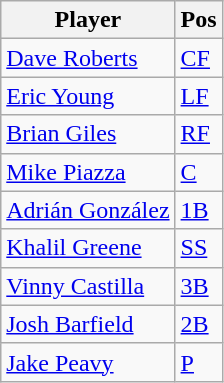<table class="wikitable">
<tr>
<th>Player</th>
<th>Pos</th>
</tr>
<tr>
<td><a href='#'>Dave Roberts</a></td>
<td><a href='#'>CF</a></td>
</tr>
<tr>
<td><a href='#'>Eric Young</a></td>
<td><a href='#'>LF</a></td>
</tr>
<tr>
<td><a href='#'>Brian Giles</a></td>
<td><a href='#'>RF</a></td>
</tr>
<tr>
<td><a href='#'>Mike Piazza</a></td>
<td><a href='#'>C</a></td>
</tr>
<tr>
<td><a href='#'>Adrián González</a></td>
<td><a href='#'>1B</a></td>
</tr>
<tr>
<td><a href='#'>Khalil Greene</a></td>
<td><a href='#'>SS</a></td>
</tr>
<tr>
<td><a href='#'>Vinny Castilla</a></td>
<td><a href='#'>3B</a></td>
</tr>
<tr>
<td><a href='#'>Josh Barfield</a></td>
<td><a href='#'>2B</a></td>
</tr>
<tr>
<td><a href='#'>Jake Peavy</a></td>
<td><a href='#'>P</a></td>
</tr>
</table>
